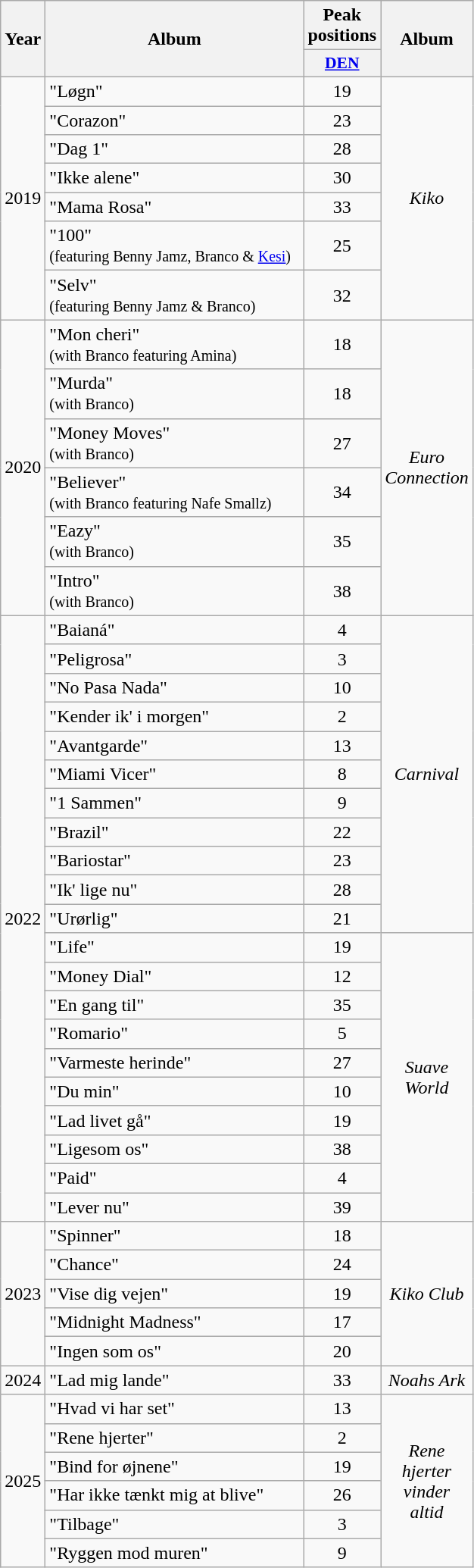<table class="wikitable">
<tr>
<th align="center" rowspan="2" width="10">Year</th>
<th align="center" rowspan="2" width="220">Album</th>
<th align="center" colspan="1" width="20">Peak positions</th>
<th align="center" rowspan="2" width="20">Album</th>
</tr>
<tr>
<th scope="col" style="width:3em;font-size:90%;"><a href='#'>DEN</a><br></th>
</tr>
<tr>
<td style="text-align:center;" rowspan=7>2019</td>
<td>"Løgn"</td>
<td style="text-align:center;">19</td>
<td style="text-align:center;" rowspan=7><em>Kiko</em></td>
</tr>
<tr>
<td>"Corazon"</td>
<td style="text-align:center;">23</td>
</tr>
<tr>
<td>"Dag 1"</td>
<td style="text-align:center;">28</td>
</tr>
<tr>
<td>"Ikke alene"</td>
<td style="text-align:center;">30</td>
</tr>
<tr>
<td>"Mama Rosa"</td>
<td style="text-align:center;">33</td>
</tr>
<tr>
<td>"100"<br><small>(featuring Benny Jamz, Branco & <a href='#'>Kesi</a>)</small></td>
<td style="text-align:center;">25</td>
</tr>
<tr>
<td>"Selv" <br><small>(featuring Benny Jamz & Branco)</small></td>
<td style="text-align:center;">32</td>
</tr>
<tr>
<td style="text-align:center;" rowspan=6>2020</td>
<td>"Mon cheri"<br><small>(with Branco featuring Amina)</small></td>
<td style="text-align:center;">18</td>
<td style="text-align:center;" rowspan=6><em>Euro Connection</em></td>
</tr>
<tr>
<td>"Murda"<br><small>(with Branco)</small></td>
<td style="text-align:center;">18</td>
</tr>
<tr>
<td>"Money Moves" <br><small>(with Branco)</small></td>
<td style="text-align:center;">27</td>
</tr>
<tr>
<td>"Believer" <br><small>(with Branco featuring Nafe Smallz)</small></td>
<td style="text-align:center;">34</td>
</tr>
<tr>
<td>"Eazy"<br><small>(with Branco)</small></td>
<td style="text-align:center;">35</td>
</tr>
<tr>
<td>"Intro" <br><small>(with Branco)</small></td>
<td style="text-align:center;">38</td>
</tr>
<tr>
<td style="text-align:center;" rowspan=21>2022</td>
<td>"Baianá"</td>
<td style="text-align:center;">4</td>
<td style="text-align:center;" rowspan=11><em>Carnival</em></td>
</tr>
<tr>
<td>"Peligrosa"</td>
<td style="text-align:center;">3</td>
</tr>
<tr>
<td>"No Pasa Nada"</td>
<td style="text-align:center;">10</td>
</tr>
<tr>
<td>"Kender ik' i morgen"</td>
<td style="text-align:center;">2</td>
</tr>
<tr>
<td>"Avantgarde"</td>
<td style="text-align:center;">13</td>
</tr>
<tr>
<td>"Miami Vicer"</td>
<td style="text-align:center;">8</td>
</tr>
<tr>
<td>"1 Sammen"</td>
<td style="text-align:center;">9</td>
</tr>
<tr>
<td>"Brazil"<br></td>
<td style="text-align:center;">22</td>
</tr>
<tr>
<td>"Bariostar"</td>
<td style="text-align:center;">23</td>
</tr>
<tr>
<td>"Ik' lige nu"</td>
<td style="text-align:center;">28</td>
</tr>
<tr>
<td>"Urørlig"</td>
<td style="text-align:center;">21</td>
</tr>
<tr>
<td>"Life"</td>
<td style="text-align:center;">19</td>
<td style="text-align:center;" rowspan=10><em>Suave World</em></td>
</tr>
<tr>
<td>"Money Dial"</td>
<td style="text-align:center;">12</td>
</tr>
<tr>
<td>"En gang til"</td>
<td style="text-align:center;">35</td>
</tr>
<tr>
<td>"Romario"</td>
<td style="text-align:center;">5</td>
</tr>
<tr>
<td>"Varmeste herinde"</td>
<td style="text-align:center;">27</td>
</tr>
<tr>
<td>"Du min"<br></td>
<td style="text-align:center;">10</td>
</tr>
<tr>
<td>"Lad livet gå"</td>
<td style="text-align:center;">19</td>
</tr>
<tr>
<td>"Ligesom os"</td>
<td style="text-align:center;">38</td>
</tr>
<tr>
<td>"Paid"</td>
<td style="text-align:center;">4</td>
</tr>
<tr>
<td>"Lever nu"<br></td>
<td style="text-align:center;">39</td>
</tr>
<tr>
<td style="text-align:center;" rowspan=5>2023</td>
<td>"Spinner"<br></td>
<td style="text-align:center;">18</td>
<td style="text-align:center;" rowspan=5><em>Kiko Club</em></td>
</tr>
<tr>
<td>"Chance"</td>
<td style="text-align:center;">24</td>
</tr>
<tr>
<td>"Vise dig vejen"<br></td>
<td style="text-align:center;">19</td>
</tr>
<tr>
<td>"Midnight Madness"</td>
<td style="text-align:center;">17</td>
</tr>
<tr>
<td>"Ingen som os"<br></td>
<td style="text-align:center;">20</td>
</tr>
<tr>
<td style="text-align:center;">2024</td>
<td>"Lad mig lande"<br></td>
<td style="text-align:center;">33<br></td>
<td style="text-align:center;"><em>Noahs Ark</em></td>
</tr>
<tr>
<td style="text-align:center;" rowspan="6">2025</td>
<td>"Hvad vi har set"</td>
<td style="text-align:center;">13</td>
<td style="text-align:center;" rowspan="6"><em>Rene hjerter vinder altid</em></td>
</tr>
<tr>
<td>"Rene hjerter"</td>
<td style="text-align:center;">2</td>
</tr>
<tr>
<td>"Bind for øjnene"</td>
<td style="text-align:center;">19</td>
</tr>
<tr>
<td>"Har ikke tænkt mig at blive"</td>
<td style="text-align:center;">26</td>
</tr>
<tr>
<td>"Tilbage"</td>
<td style="text-align:center;">3</td>
</tr>
<tr>
<td>"Ryggen mod muren"<br></td>
<td style="text-align:center;">9</td>
</tr>
</table>
